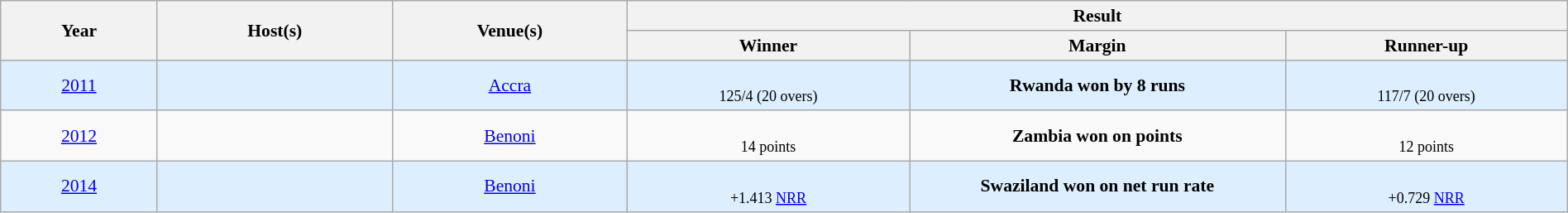<table class="wikitable" style="font-size:90%; width: 100%; text-align: center;">
<tr>
<th rowspan=2 width=10%>Year</th>
<th rowspan=2 width=15%>Host(s)</th>
<th rowspan=2 width=15%>Venue(s)</th>
<th colspan=3>Result</th>
</tr>
<tr>
<th width=18%>Winner</th>
<th width=24%>Margin</th>
<th width=18%>Runner-up</th>
</tr>
<tr style="background:#ddeeff">
<td><a href='#'>2011</a></td>
<td></td>
<td><a href='#'>Accra</a></td>
<td><br><small>125/4 (20 overs)</small></td>
<td><strong>Rwanda won by 8 runs</strong><br></td>
<td><br><small>117/7 (20 overs)</small></td>
</tr>
<tr>
<td><a href='#'>2012</a></td>
<td></td>
<td><a href='#'>Benoni</a></td>
<td><br><small>14 points</small></td>
<td><strong>Zambia won on points</strong><br></td>
<td><br><small>12 points</small></td>
</tr>
<tr style="background:#ddeeff">
<td><a href='#'>2014</a></td>
<td></td>
<td><a href='#'>Benoni</a></td>
<td><br><small>+1.413 <a href='#'>NRR</a></small></td>
<td><strong>Swaziland won on net run rate</strong><br></td>
<td><br><small>+0.729 <a href='#'>NRR</a></small></td>
</tr>
</table>
